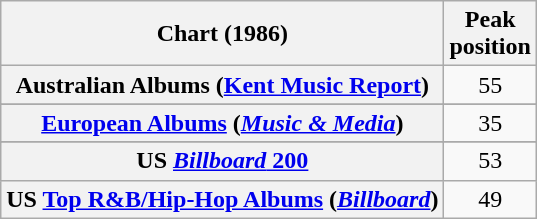<table class="wikitable sortable plainrowheaders" style="text-align:center">
<tr>
<th scope="col">Chart (1986)</th>
<th scope="col">Peak<br>position</th>
</tr>
<tr>
<th scope="row">Australian Albums (<a href='#'>Kent Music Report</a>)</th>
<td>55</td>
</tr>
<tr>
</tr>
<tr>
</tr>
<tr>
</tr>
<tr>
<th scope="row"><a href='#'>European Albums</a> (<em><a href='#'>Music & Media</a></em>)</th>
<td>35</td>
</tr>
<tr>
</tr>
<tr>
</tr>
<tr>
</tr>
<tr>
</tr>
<tr>
<th scope="row">US <a href='#'><em>Billboard</em> 200</a></th>
<td>53</td>
</tr>
<tr>
<th scope="row">US <a href='#'>Top R&B/Hip-Hop Albums</a> (<em><a href='#'>Billboard</a></em>)</th>
<td>49</td>
</tr>
</table>
